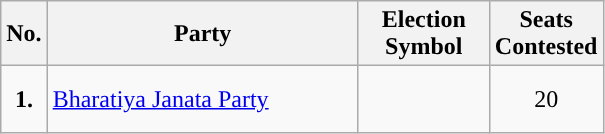<table class="wikitable">
<tr>
<th scope="col" style="width:4px;">No.</th>
<th scope="col" style="width:200px;">Party</th>
<th scope="col" style="width:80px;">Election Symbol</th>
<th scope="col" style="width:60px;">Seats Contested</th>
</tr>
<tr style="height: 45px;">
<td style="text-align:center; background:"><strong>1.</strong></td>
<td><a href='#'>Bharatiya Janata Party</a></td>
<td style="text-align:center;"></td>
<td style="text-align:center;">20</td>
</tr>
</table>
